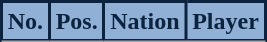<table class="wikitable sortable">
<tr>
<th style="background:#91B0D5; color:#0C2340; border:2px solid #0C2340;" scope="col">No.</th>
<th style="background:#91B0D5; color:#0C2340; border:2px solid #0C2340;" scope="col">Pos.</th>
<th style="background:#91B0D5; color:#0C2340; border:2px solid #0C2340;" scope="col">Nation</th>
<th style="background:#91B0D5; color:#0C2340; border:2px solid #0C2340;" scope="col">Player</th>
</tr>
<tr>
</tr>
</table>
